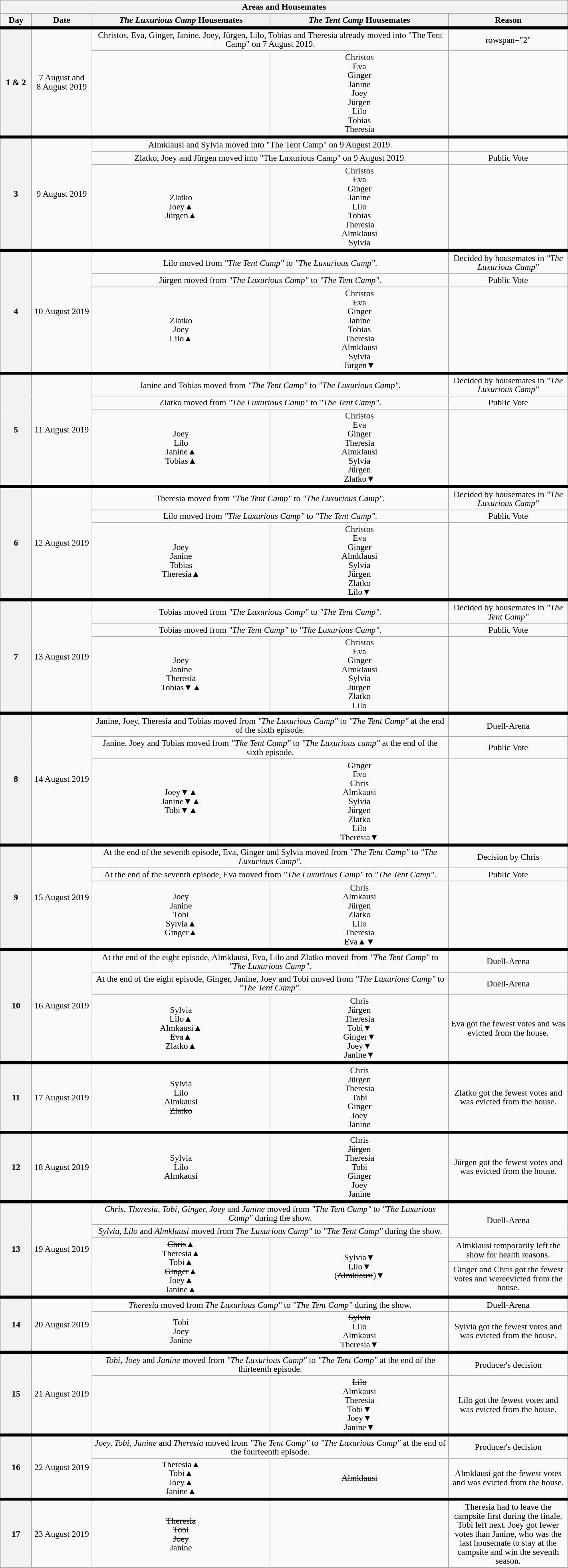<table class="wikitable" style="width:75%; text-align:center; line-height:15px; font-size:90%;">
<tr>
<th colspan="5">Areas and Housemates</th>
</tr>
<tr>
<th width="2%">Day</th>
<th width="5%">Date</th>
<th width="15%"><em>The Luxurious Camp</em> Housemates</th>
<th width="15%"><em>The Tent Camp</em> Housemates</th>
<th width="10%">Reason</th>
</tr>
<tr style="border-top:5px solid #000000;">
<th rowspan="2">1 & 2</th>
<td rowspan="2">7 August and<br>8 August 2019</td>
<td colspan="2">Christos, Eva, Ginger, Janine, Joey, Jürgen, Lilo, Tobias and Theresia already moved into "The Tent Camp" on 7 August 2019.</td>
<td>rowspan="2" </td>
</tr>
<tr>
<td></td>
<td>Christos<br>Eva<br>Ginger<br>Janine<br>Joey<br>Jürgen<br>Lilo<br>Tobias<br>Theresia</td>
</tr>
<tr style="border-top:5px solid #000000;">
<th rowspan="3">3</th>
<td rowspan="3">9 August 2019</td>
<td colspan="2">Almklausi and Sylvia moved into "The Tent Camp" on 9 August 2019.</td>
<td></td>
</tr>
<tr>
<td colspan="2">Zlatko, Joey and Jürgen moved into "The Luxurious Camp" on 9 August 2019.</td>
<td>Public Vote</td>
</tr>
<tr>
<td>Zlatko<br>Joey<span>▲</span><br>Jürgen<span>▲</span></td>
<td>Christos<br>Eva<br>Ginger<br>Janine<br>Lilo<br>Tobias<br>Theresia<br>Almklausi<br>Sylvia</td>
<td></td>
</tr>
<tr style="border-top:5px solid #000000;">
<th rowspan="3">4</th>
<td rowspan="3">10 August 2019</td>
<td colspan="2">Lilo moved from <em>"The Tent Camp"</em> to <em>"The Luxurious Camp"</em>.</td>
<td>Decided by housemates in <em>"The Luxurious Camp"</em></td>
</tr>
<tr>
<td colspan="2">Jürgen moved from <em>"The Luxurious Camp"</em> to <em>"The Tent Camp"</em>.</td>
<td>Public Vote</td>
</tr>
<tr>
<td>Zlatko<br>Joey<br>Lilo<span>▲</span></td>
<td>Christos<br>Eva<br>Ginger<br>Janine<br>Tobias<br>Theresia<br>Almklausi<br>Sylvia<br>Jürgen<span>▼</span></td>
<td></td>
</tr>
<tr style="border-top:5px solid #000000;">
<th rowspan="3">5</th>
<td rowspan="3">11 August 2019</td>
<td colspan="2">Janine and Tobias moved from <em>"The Tent Camp"</em> to <em>"The Luxurious Camp"</em>.</td>
<td>Decided by housemates in <em>"The Luxurious Camp"</em></td>
</tr>
<tr>
<td colspan="2">Zlatko moved from <em>"The Luxurious Camp"</em> to <em>"The Tent Camp"</em>.</td>
<td>Public Vote</td>
</tr>
<tr>
<td>Joey<br>Lilo<br>Janine<span>▲</span><br>Tobias<span>▲</span></td>
<td>Christos<br>Eva<br>Ginger<br>Theresia<br>Almklausi<br>Sylvia<br>Jürgen<br>Zlatko<span>▼</span></td>
<td></td>
</tr>
<tr style="border-top:5px solid #000000;">
<th rowspan="3">6</th>
<td rowspan="3">12 August 2019</td>
<td colspan="2">Theresia moved from <em>"The Tent Camp"</em> to <em>"The Luxurious Camp"</em>.</td>
<td>Decided by housemates in <em>"The Luxurious Camp"</em></td>
</tr>
<tr>
<td colspan="2">Lilo moved from <em>"The Luxurious Camp"</em> to <em>"The Tent Camp"</em>.</td>
<td>Public Vote</td>
</tr>
<tr>
<td>Joey<br>Janine<br>Tobias<br>Theresia<span>▲</span></td>
<td>Christos<br>Eva<br>Ginger<br>Almklausi<br>Sylvia<br>Jürgen<br>Zlatko<br>Lilo<span>▼</span></td>
<td></td>
</tr>
<tr style="border-top:5px solid #000000;">
<th rowspan="3">7</th>
<td rowspan="3">13 August 2019</td>
<td colspan="2">Tobias moved from <em>"The Luxurious Camp"</em> to <em>"The Tent Camp"</em>.</td>
<td>Decided by housemates in <em>"The Tent Camp"</em></td>
</tr>
<tr>
<td colspan="2">Tobias moved from <em>"The Tent Camp"</em> to <em>"The Luxurious Camp"</em>.</td>
<td>Public Vote</td>
</tr>
<tr>
<td>Joey<br>Janine<br>Theresia<br>Tobias<span>▼</span><span>▲</span></td>
<td>Christos<br>Eva<br>Ginger<br>Almklausi<br>Sylvia<br>Jürgen<br>Zlatko<br>Lilo</td>
<td></td>
</tr>
<tr style="border-top:5px solid #000000;">
<th rowspan="3">8</th>
<td rowspan="3">14 August 2019</td>
<td colspan="2">Janine, Joey, Theresia and Tobias moved from <em>"The Luxurious Camp"</em> to <em>"The Tent Camp"</em> at the end of the sixth episode.</td>
<td>Duell-Arena</td>
</tr>
<tr>
<td colspan="2">Janine, Joey and Tobias moved from <em>"The Tent Camp"</em> to <em>"The Luxurious camp"</em> at the end of the sixth episode.</td>
<td>Public Vote</td>
</tr>
<tr>
<td>Joey<span>▼</span><span>▲</span><br>Janine<span>▼</span><span>▲</span><br>Tobi<span>▼</span><span>▲</span></td>
<td>Ginger<br>Eva<br>Chris<br>Almkausi<br>Sylvia<br>Jürgen<br>Zlatko<br>Lilo<br>Theresia<span>▼</span></td>
<td></td>
</tr>
<tr style="border-top:5px solid #000000;">
<th rowspan="3">9</th>
<td rowspan="3">15 August 2019</td>
<td colspan="2">At the end of the seventh episode, Eva, Ginger and Sylvia moved from <em>"The Tent Camp"</em> to <em>"The Luxurious Camp"</em>.</td>
<td>Decision by Chris</td>
</tr>
<tr>
<td colspan="2">At the end of the seventh episode, Eva moved from <em>"The Luxurious Camp"</em> to <em>"The Tent Camp"</em>.</td>
<td>Public Vote</td>
</tr>
<tr>
<td>Joey<br>Janine<br>Tobi<br>Sylvia<span>▲</span><br>Ginger<span>▲</span></td>
<td>Chris<br>Almkausi<br>Jürgen<br>Zlatko<br>Lilo<br>Theresia<br>Eva<span>▲</span><span>▼</span></td>
<td></td>
</tr>
<tr style="border-top:5px solid #000000;">
<th rowspan="3">10</th>
<td rowspan="3">16 August 2019</td>
<td colspan="2">At the end of the eight episode, Almklausi, Eva, Lilo and Zlatko moved from <em>"The Tent Camp"</em> to <em>"The Luxurious Camp"</em>.</td>
<td>Duell-Arena</td>
</tr>
<tr>
<td colspan="2">At the end of the eight episode, Ginger, Janine, Joey and Tobi moved from <em>"The Luxurious Camp"</em> to <em>"The Tent Camp"</em>.</td>
<td>Duell-Arena</td>
</tr>
<tr>
<td>Sylvia<br>Lilo<span>▲</span><br>Almkausi<span>▲</span><br><s>Eva</s><span>▲</span><br>Zlatko<span>▲</span></td>
<td>Chris<br>Jürgen<br>Theresia<br>Tobi<span>▼</span><br>Ginger<span>▼</span><br>Joey<span>▼</span><br>Janine<span>▼</span></td>
<td>Eva got the fewest votes and was evicted from the house.</td>
</tr>
<tr style="border-top:5px solid #000000;">
<th>11</th>
<td>17 August 2019</td>
<td>Sylvia<br>Lilo<br>Almkausi<br><s>Zlatko</s></td>
<td>Chris<br>Jürgen<br>Theresia<br>Tobi<br>Ginger<br>Joey<br>Janine</td>
<td>Zlatko got the fewest votes and was evicted from the house.</td>
</tr>
<tr style="border-top:5px solid #000000;">
<th>12</th>
<td>18 August 2019</td>
<td>Sylvia<br>Lilo<br>Almkausi</td>
<td>Chris<br><s>Jürgen</s><br>Theresia<br>Tobi<br>Ginger<br>Joey<br>Janine</td>
<td>Jürgen got the fewest votes and was evicted from the house.</td>
</tr>
<tr style="border-top:5px solid #000000;">
<th rowspan="4">13</th>
<td rowspan="4">19 August 2019</td>
<td colspan="2"><em>Chris, Theresia, Tobi, Ginger, Joey</em> and <em>Janine</em> moved from <em>"The Tent Camp"</em> to <em>"The Luxurious Camp"</em> during the show.</td>
<td rowspan="2">Duell-Arena</td>
</tr>
<tr>
<td colspan="2"><em>Sylvia, Lilo</em> and <em>Almklausi</em>  moved from <em>The Luxurious Camp"</em> to <em>"The Tent Camp"</em> during the show.</td>
</tr>
<tr>
<td rowspan="2"><s>Chris</s><span>▲</span><br>Theresia<span>▲</span><br>Tobi<span>▲</span><br><s>Ginger</s><span>▲</span><br>Joey<span>▲</span><br>Janine<span>▲</span></td>
<td rowspan="2">Sylvia<span>▼</span><br>Lilo<span>▼</span><br>(<s>Almklausi</s>)<span>▼</span></td>
<td>Almklausi temporarily left the show for health reasons.</td>
</tr>
<tr>
<td>Ginger and Chris got the fewest votes and wereevicted from the house.</td>
</tr>
<tr style="border-top:5px solid #000000;">
<th rowspan="2">14</th>
<td rowspan="2">20 August 2019</td>
<td colspan="2"><em>Theresia</em> moved from <em>The Luxurious Camp"</em> to <em>"The Tent Camp"</em> during the show.</td>
<td>Duell-Arena</td>
</tr>
<tr>
<td>Tobi<br>Joey<br>Janine</td>
<td><s>Sylvia</s><br>Lilo<br>Almkausi<br>Theresia<span>▼</span></td>
<td>Sylvia got the fewest votes and was evicted from the house.</td>
</tr>
<tr style="border-top:5px solid #000000;">
<th rowspan="2">15</th>
<td rowspan="2">21 August 2019</td>
<td colspan="2"><em>Tobi, Joey</em> and <em>Janine</em>  moved from <em>"The Luxurious Camp"</em> to <em>"The Tent Camp"</em> at the end of the thirteenth episode.</td>
<td>Producer's decision</td>
</tr>
<tr>
<td></td>
<td><s>Lilo</s><br>Almkausi<br>Theresia<br>Tobi<span>▼</span><br>Joey<span>▼</span><br>Janine<span>▼</span></td>
<td>Lilo got the fewest votes and was evicted from the house.</td>
</tr>
<tr style="border-top:5px solid #000000;">
<th rowspan="2">16</th>
<td rowspan="2">22 August 2019</td>
<td colspan="2"><em>Joey, Tobi, Janine</em> and <em>Theresia</em> moved from <em>"The Tent Camp"</em> to <em>"The Luxurious Camp"</em> at the end of the fourteenth episode.</td>
<td>Producer's decision</td>
</tr>
<tr>
<td>Theresia<span>▲</span><br>Tobi<span>▲</span><br>Joey<span>▲</span><br>Janine<span>▲</span></td>
<td><s>Almklausi</s></td>
<td>Almklausi got the fewest votes and was evicted from the house.</td>
</tr>
<tr style="border-top:5px solid #000000;">
<th rowspan="2">17</th>
<td>23 August 2019</td>
<td><s>Theresia</s><br><s>Tobi</s><br><s>Joey</s><br>Janine</td>
<td></td>
<td>Theresia had to leave the campsite first during the finale. Tobi left next. Joey got fewer votes than Janine, who was the last housemate to stay at the campsite and win the seventh season.</td>
</tr>
</table>
